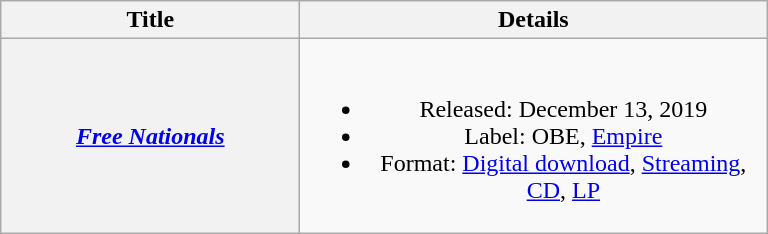<table class="wikitable plainrowheaders" style="text-align:center;">
<tr>
<th style="width:12em;">Title</th>
<th style="width:19em;">Details</th>
</tr>
<tr>
<th scope="row"><em><a href='#'>Free Nationals</a></em></th>
<td><br><ul><li>Released: December 13, 2019</li><li>Label: OBE,  <a href='#'>Empire</a></li><li>Format: <a href='#'>Digital download</a>, <a href='#'>Streaming</a>, <a href='#'>CD</a>, <a href='#'>LP</a></li></ul></td>
</tr>
</table>
